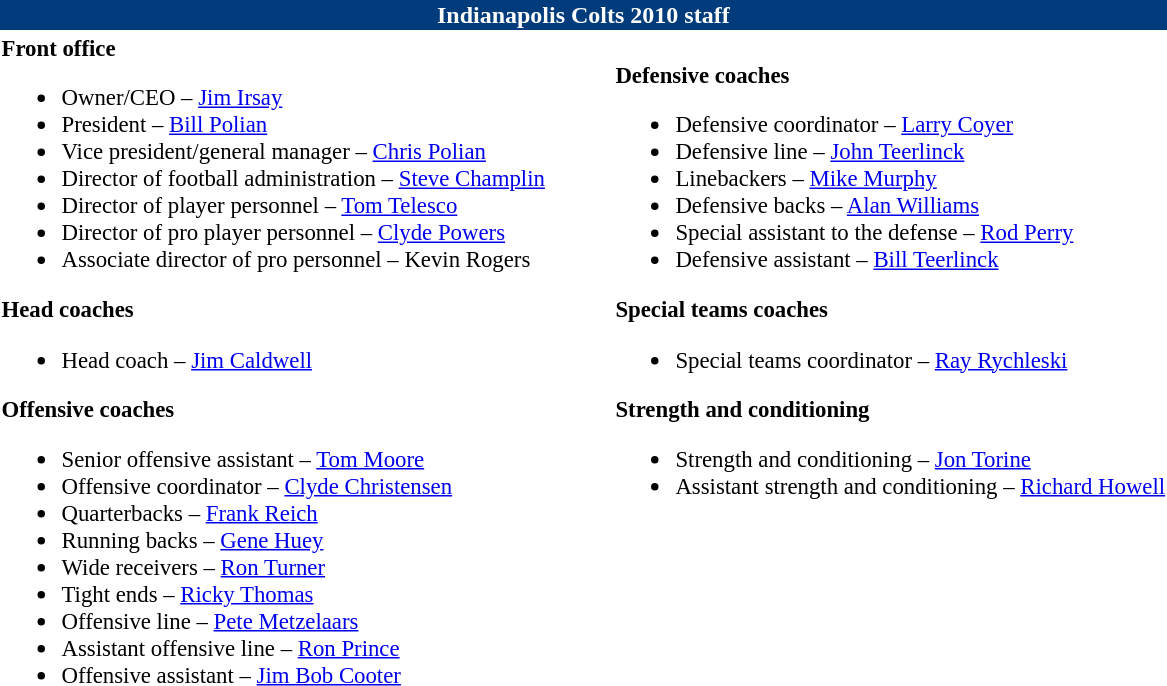<table class="toccolours" style="text-align: left;">
<tr>
<th colspan="7" style="background:#003b7b; color:white; text-align: center;"><strong>Indianapolis Colts 2010 staff</strong></th>
</tr>
<tr>
<td style="font-size:95%; vertical-align:top;"><strong>Front office</strong><br><ul><li>Owner/CEO – <a href='#'>Jim Irsay</a></li><li>President – <a href='#'>Bill Polian</a></li><li>Vice president/general manager – <a href='#'>Chris Polian</a></li><li>Director of football administration – <a href='#'>Steve Champlin</a></li><li>Director of player personnel – <a href='#'>Tom Telesco</a></li><li>Director of pro player personnel – <a href='#'>Clyde Powers</a></li><li>Associate director of pro personnel – Kevin Rogers</li></ul><strong>Head coaches</strong><ul><li>Head coach – <a href='#'>Jim Caldwell</a></li></ul><strong>Offensive coaches</strong><ul><li>Senior offensive assistant – <a href='#'>Tom Moore</a></li><li>Offensive coordinator – <a href='#'>Clyde Christensen</a></li><li>Quarterbacks – <a href='#'>Frank Reich</a></li><li>Running backs – <a href='#'>Gene Huey</a></li><li>Wide receivers – <a href='#'>Ron Turner</a></li><li>Tight ends – <a href='#'>Ricky Thomas</a></li><li>Offensive line – <a href='#'>Pete Metzelaars</a></li><li>Assistant offensive line – <a href='#'>Ron Prince</a></li><li>Offensive assistant – <a href='#'>Jim Bob Cooter</a></li></ul></td>
<td width="35"> </td>
<td valign="top"></td>
<td style="font-size:95%; vertical-align:top;"><br><strong>Defensive coaches</strong><ul><li>Defensive coordinator – <a href='#'>Larry Coyer</a></li><li>Defensive line – <a href='#'>John Teerlinck</a></li><li>Linebackers – <a href='#'>Mike Murphy</a></li><li>Defensive backs – <a href='#'>Alan Williams</a></li><li>Special assistant to the defense – <a href='#'>Rod Perry</a></li><li>Defensive assistant – <a href='#'>Bill Teerlinck</a></li></ul><strong>Special teams coaches</strong><ul><li>Special teams coordinator – <a href='#'>Ray Rychleski</a></li></ul><strong>Strength and conditioning</strong><ul><li>Strength and conditioning – <a href='#'>Jon Torine</a></li><li>Assistant strength and conditioning – <a href='#'>Richard Howell</a></li></ul></td>
</tr>
</table>
